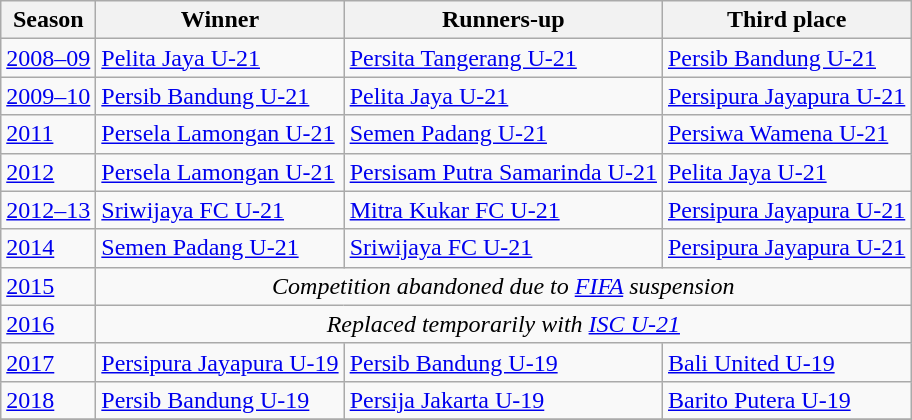<table class="wikitable">
<tr>
<th>Season</th>
<th>Winner</th>
<th>Runners-up</th>
<th>Third place</th>
</tr>
<tr>
<td><a href='#'>2008–09</a></td>
<td><a href='#'>Pelita Jaya U-21</a></td>
<td><a href='#'>Persita Tangerang U-21</a></td>
<td><a href='#'>Persib Bandung U-21</a></td>
</tr>
<tr>
<td><a href='#'>2009–10</a></td>
<td><a href='#'>Persib Bandung U-21</a></td>
<td><a href='#'>Pelita Jaya U-21</a></td>
<td><a href='#'>Persipura Jayapura U-21</a></td>
</tr>
<tr>
<td><a href='#'>2011</a></td>
<td><a href='#'>Persela Lamongan U-21</a></td>
<td><a href='#'>Semen Padang U-21</a></td>
<td><a href='#'>Persiwa Wamena U-21</a></td>
</tr>
<tr>
<td><a href='#'>2012</a></td>
<td><a href='#'>Persela Lamongan U-21</a></td>
<td><a href='#'>Persisam Putra Samarinda U-21</a></td>
<td><a href='#'>Pelita Jaya U-21</a></td>
</tr>
<tr>
<td><a href='#'>2012–13</a></td>
<td><a href='#'>Sriwijaya FC U-21</a></td>
<td><a href='#'>Mitra Kukar FC U-21</a></td>
<td><a href='#'>Persipura Jayapura U-21</a></td>
</tr>
<tr>
<td><a href='#'>2014</a></td>
<td><a href='#'>Semen Padang U-21</a></td>
<td><a href='#'>Sriwijaya FC U-21</a></td>
<td><a href='#'>Persipura Jayapura U-21</a></td>
</tr>
<tr>
<td><a href='#'>2015</a></td>
<td colspan="3" style="text-align:center"><em>Competition abandoned due to <a href='#'>FIFA</a> suspension</em></td>
</tr>
<tr>
<td><a href='#'>2016</a></td>
<td colspan="3" style="text-align:center"><em>Replaced temporarily with <a href='#'>ISC U-21</a></em></td>
</tr>
<tr>
<td><a href='#'>2017</a></td>
<td><a href='#'>Persipura Jayapura U-19</a></td>
<td><a href='#'>Persib Bandung U-19</a></td>
<td><a href='#'>Bali United U-19</a></td>
</tr>
<tr>
<td><a href='#'>2018</a></td>
<td><a href='#'>Persib Bandung U-19</a></td>
<td><a href='#'>Persija Jakarta U-19</a></td>
<td><a href='#'>Barito Putera U-19</a></td>
</tr>
<tr>
</tr>
</table>
